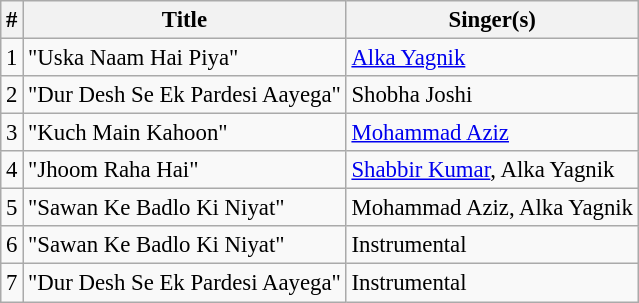<table class="wikitable" style="font-size:95%;">
<tr>
<th>#</th>
<th>Title</th>
<th>Singer(s)</th>
</tr>
<tr>
<td>1</td>
<td>"Uska Naam Hai Piya"</td>
<td><a href='#'>Alka Yagnik</a></td>
</tr>
<tr>
<td>2</td>
<td>"Dur Desh Se Ek Pardesi Aayega"</td>
<td>Shobha Joshi</td>
</tr>
<tr>
<td>3</td>
<td>"Kuch Main Kahoon"</td>
<td><a href='#'>Mohammad Aziz</a></td>
</tr>
<tr>
<td>4</td>
<td>"Jhoom Raha Hai"</td>
<td><a href='#'>Shabbir Kumar</a>, Alka Yagnik</td>
</tr>
<tr>
<td>5</td>
<td>"Sawan Ke Badlo Ki Niyat"</td>
<td>Mohammad Aziz, Alka Yagnik</td>
</tr>
<tr>
<td>6</td>
<td>"Sawan Ke Badlo Ki Niyat"</td>
<td>Instrumental</td>
</tr>
<tr>
<td>7</td>
<td>"Dur Desh Se Ek Pardesi Aayega"</td>
<td>Instrumental</td>
</tr>
</table>
